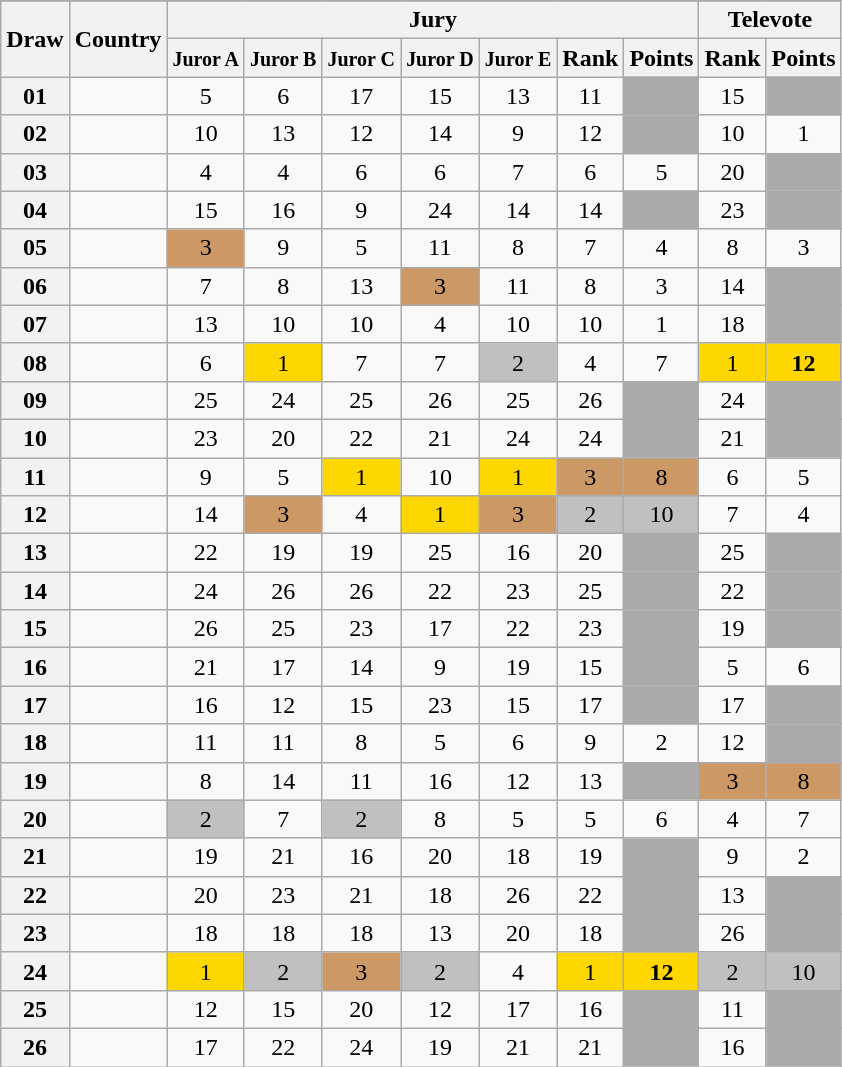<table class="sortable wikitable collapsible plainrowheaders" style="text-align:center;">
<tr>
</tr>
<tr>
<th scope="col" rowspan="2">Draw</th>
<th scope="col" rowspan="2">Country</th>
<th scope="col" colspan="7">Jury</th>
<th scope="col" colspan="2">Televote</th>
</tr>
<tr>
<th scope="col"><small>Juror A</small></th>
<th scope="col"><small>Juror B</small></th>
<th scope="col"><small>Juror C</small></th>
<th scope="col"><small>Juror D</small></th>
<th scope="col"><small>Juror E</small></th>
<th scope="col">Rank</th>
<th scope="col">Points</th>
<th scope="col">Rank</th>
<th scope="col">Points</th>
</tr>
<tr>
<th scope="row" style="text-align:center;">01</th>
<td style="text-align:left;"></td>
<td>5</td>
<td>6</td>
<td>17</td>
<td>15</td>
<td>13</td>
<td>11</td>
<td style="background:#AAAAAA;"></td>
<td>15</td>
<td style="background:#AAAAAA;"></td>
</tr>
<tr>
<th scope="row" style="text-align:center;">02</th>
<td style="text-align:left;"></td>
<td>10</td>
<td>13</td>
<td>12</td>
<td>14</td>
<td>9</td>
<td>12</td>
<td style="background:#AAAAAA;"></td>
<td>10</td>
<td>1</td>
</tr>
<tr>
<th scope="row" style="text-align:center;">03</th>
<td style="text-align:left;"></td>
<td>4</td>
<td>4</td>
<td>6</td>
<td>6</td>
<td>7</td>
<td>6</td>
<td>5</td>
<td>20</td>
<td style="background:#AAAAAA;"></td>
</tr>
<tr>
<th scope="row" style="text-align:center;">04</th>
<td style="text-align:left;"></td>
<td>15</td>
<td>16</td>
<td>9</td>
<td>24</td>
<td>14</td>
<td>14</td>
<td style="background:#AAAAAA;"></td>
<td>23</td>
<td style="background:#AAAAAA;"></td>
</tr>
<tr>
<th scope="row" style="text-align:center;">05</th>
<td style="text-align:left;"></td>
<td style="background:#CC9966;">3</td>
<td>9</td>
<td>5</td>
<td>11</td>
<td>8</td>
<td>7</td>
<td>4</td>
<td>8</td>
<td>3</td>
</tr>
<tr>
<th scope="row" style="text-align:center;">06</th>
<td style="text-align:left;"></td>
<td>7</td>
<td>8</td>
<td>13</td>
<td style="background:#CC9966;">3</td>
<td>11</td>
<td>8</td>
<td>3</td>
<td>14</td>
<td style="background:#AAAAAA;"></td>
</tr>
<tr>
<th scope="row" style="text-align:center;">07</th>
<td style="text-align:left;"></td>
<td>13</td>
<td>10</td>
<td>10</td>
<td>4</td>
<td>10</td>
<td>10</td>
<td>1</td>
<td>18</td>
<td style="background:#AAAAAA;"></td>
</tr>
<tr>
<th scope="row" style="text-align:center;">08</th>
<td style="text-align:left;"></td>
<td>6</td>
<td style="background:gold;">1</td>
<td>7</td>
<td>7</td>
<td style="background:silver;">2</td>
<td>4</td>
<td>7</td>
<td style="background:gold;">1</td>
<td style="background:gold;"><strong>12</strong></td>
</tr>
<tr>
<th scope="row" style="text-align:center;">09</th>
<td style="text-align:left;"></td>
<td>25</td>
<td>24</td>
<td>25</td>
<td>26</td>
<td>25</td>
<td>26</td>
<td style="background:#AAAAAA;"></td>
<td>24</td>
<td style="background:#AAAAAA;"></td>
</tr>
<tr>
<th scope="row" style="text-align:center;">10</th>
<td style="text-align:left;"></td>
<td>23</td>
<td>20</td>
<td>22</td>
<td>21</td>
<td>24</td>
<td>24</td>
<td style="background:#AAAAAA;"></td>
<td>21</td>
<td style="background:#AAAAAA;"></td>
</tr>
<tr>
<th scope="row" style="text-align:center;">11</th>
<td style="text-align:left;"></td>
<td>9</td>
<td>5</td>
<td style="background:gold;">1</td>
<td>10</td>
<td style="background:gold;">1</td>
<td style="background:#CC9966;">3</td>
<td style="background:#CC9966;">8</td>
<td>6</td>
<td>5</td>
</tr>
<tr>
<th scope="row" style="text-align:center;">12</th>
<td style="text-align:left;"></td>
<td>14</td>
<td style="background:#CC9966;">3</td>
<td>4</td>
<td style="background:gold;">1</td>
<td style="background:#CC9966;">3</td>
<td style="background:silver;">2</td>
<td style="background:silver;">10</td>
<td>7</td>
<td>4</td>
</tr>
<tr>
<th scope="row" style="text-align:center;">13</th>
<td style="text-align:left;"></td>
<td>22</td>
<td>19</td>
<td>19</td>
<td>25</td>
<td>16</td>
<td>20</td>
<td style="background:#AAAAAA;"></td>
<td>25</td>
<td style="background:#AAAAAA;"></td>
</tr>
<tr>
<th scope="row" style="text-align:center;">14</th>
<td style="text-align:left;"></td>
<td>24</td>
<td>26</td>
<td>26</td>
<td>22</td>
<td>23</td>
<td>25</td>
<td style="background:#AAAAAA;"></td>
<td>22</td>
<td style="background:#AAAAAA;"></td>
</tr>
<tr>
<th scope="row" style="text-align:center;">15</th>
<td style="text-align:left;"></td>
<td>26</td>
<td>25</td>
<td>23</td>
<td>17</td>
<td>22</td>
<td>23</td>
<td style="background:#AAAAAA;"></td>
<td>19</td>
<td style="background:#AAAAAA;"></td>
</tr>
<tr>
<th scope="row" style="text-align:center;">16</th>
<td style="text-align:left;"></td>
<td>21</td>
<td>17</td>
<td>14</td>
<td>9</td>
<td>19</td>
<td>15</td>
<td style="background:#AAAAAA;"></td>
<td>5</td>
<td>6</td>
</tr>
<tr>
<th scope="row" style="text-align:center;">17</th>
<td style="text-align:left;"></td>
<td>16</td>
<td>12</td>
<td>15</td>
<td>23</td>
<td>15</td>
<td>17</td>
<td style="background:#AAAAAA;"></td>
<td>17</td>
<td style="background:#AAAAAA;"></td>
</tr>
<tr>
<th scope="row" style="text-align:center;">18</th>
<td style="text-align:left;"></td>
<td>11</td>
<td>11</td>
<td>8</td>
<td>5</td>
<td>6</td>
<td>9</td>
<td>2</td>
<td>12</td>
<td style="background:#AAAAAA;"></td>
</tr>
<tr>
<th scope="row" style="text-align:center;">19</th>
<td style="text-align:left;"></td>
<td>8</td>
<td>14</td>
<td>11</td>
<td>16</td>
<td>12</td>
<td>13</td>
<td style="background:#AAAAAA;"></td>
<td style="background:#CC9966;">3</td>
<td style="background:#CC9966;">8</td>
</tr>
<tr>
<th scope="row" style="text-align:center;">20</th>
<td style="text-align:left;"></td>
<td style="background:silver;">2</td>
<td>7</td>
<td style="background:silver;">2</td>
<td>8</td>
<td>5</td>
<td>5</td>
<td>6</td>
<td>4</td>
<td>7</td>
</tr>
<tr>
<th scope="row" style="text-align:center;">21</th>
<td style="text-align:left;"></td>
<td>19</td>
<td>21</td>
<td>16</td>
<td>20</td>
<td>18</td>
<td>19</td>
<td style="background:#AAAAAA;"></td>
<td>9</td>
<td>2</td>
</tr>
<tr>
<th scope="row" style="text-align:center;">22</th>
<td style="text-align:left;"></td>
<td>20</td>
<td>23</td>
<td>21</td>
<td>18</td>
<td>26</td>
<td>22</td>
<td style="background:#AAAAAA;"></td>
<td>13</td>
<td style="background:#AAAAAA;"></td>
</tr>
<tr>
<th scope="row" style="text-align:center;">23</th>
<td style="text-align:left;"></td>
<td>18</td>
<td>18</td>
<td>18</td>
<td>13</td>
<td>20</td>
<td>18</td>
<td style="background:#AAAAAA;"></td>
<td>26</td>
<td style="background:#AAAAAA;"></td>
</tr>
<tr>
<th scope="row" style="text-align:center;">24</th>
<td style="text-align:left;"></td>
<td style="background:gold;">1</td>
<td style="background:silver;">2</td>
<td style="background:#CC9966;">3</td>
<td style="background:silver;">2</td>
<td>4</td>
<td style="background:gold;">1</td>
<td style="background:gold;"><strong>12</strong></td>
<td style="background:silver;">2</td>
<td style="background:silver;">10</td>
</tr>
<tr>
<th scope="row" style="text-align:center;">25</th>
<td style="text-align:left;"></td>
<td>12</td>
<td>15</td>
<td>20</td>
<td>12</td>
<td>17</td>
<td>16</td>
<td style="background:#AAAAAA;"></td>
<td>11</td>
<td style="background:#AAAAAA;"></td>
</tr>
<tr>
<th scope="row" style="text-align:center;">26</th>
<td style="text-align:left;"></td>
<td>17</td>
<td>22</td>
<td>24</td>
<td>19</td>
<td>21</td>
<td>21</td>
<td style="background:#AAAAAA;"></td>
<td>16</td>
<td style="background:#AAAAAA;"></td>
</tr>
</table>
